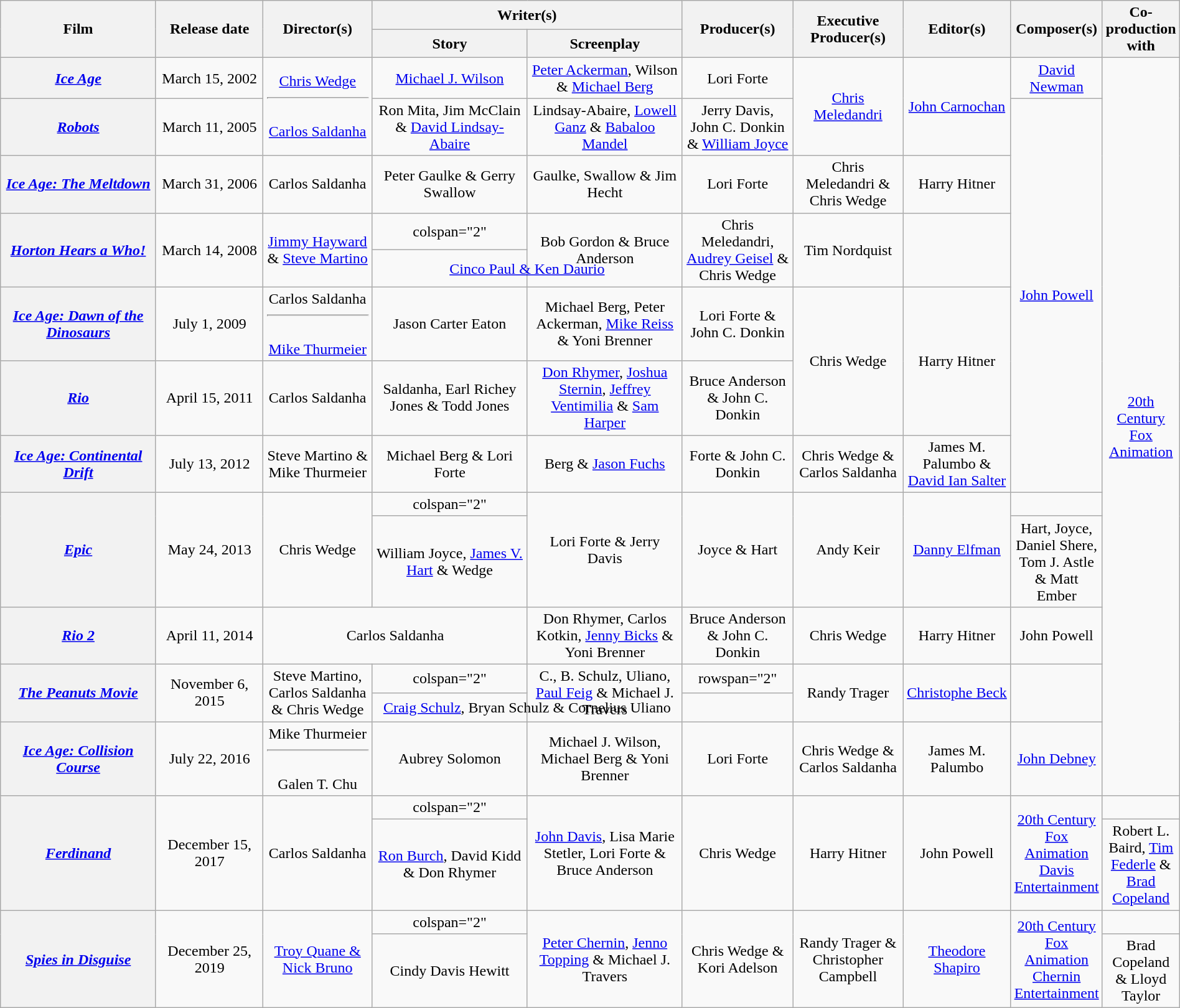<table class="wikitable plainrowheaders sortable" style="text-align:center; margin=auto; width:100%;">
<tr>
<th rowspan="2" width="15%">Film</th>
<th rowspan="2" width="10%">Release date</th>
<th rowspan="2" width="10%">Director(s)</th>
<th colspan="2" width="20%">Writer(s)</th>
<th rowspan="2" width="10%">Producer(s)</th>
<th rowspan="2" width="10%">Executive Producer(s)</th>
<th rowspan="2" width="10%">Editor(s)</th>
<th rowspan="2" width="10%">Composer(s)</th>
<th rowspan="2" width="10%">Co-production with</th>
</tr>
<tr>
<th width="15%">Story</th>
<th width="15%">Screenplay</th>
</tr>
<tr>
<th scope="row" style="text-align:center;"><em><a href='#'>Ice Age</a></em></th>
<td>March 15, 2002</td>
<td rowspan="2"><a href='#'>Chris Wedge</a><hr><br><a href='#'>Carlos Saldanha</a></td>
<td><a href='#'>Michael J. Wilson</a></td>
<td><a href='#'>Peter Ackerman</a>, Wilson & <a href='#'>Michael Berg</a></td>
<td>Lori Forte</td>
<td rowspan="2"><a href='#'>Chris Meledandri</a></td>
<td rowspan="2"><a href='#'>John Carnochan</a></td>
<td><a href='#'>David Newman</a></td>
<td rowspan="14"><a href='#'>20th Century Fox Animation</a></td>
</tr>
<tr>
<th scope="row" style="text-align:center;"><em><a href='#'>Robots</a></em></th>
<td>March 11, 2005</td>
<td>Ron Mita, Jim McClain & <a href='#'>David Lindsay-Abaire</a></td>
<td>Lindsay-Abaire, <a href='#'>Lowell Ganz</a> & <a href='#'>Babaloo Mandel</a></td>
<td>Jerry Davis, John C. Donkin & <a href='#'>William Joyce</a></td>
<td rowspan="7"><a href='#'>John Powell</a></td>
</tr>
<tr>
<th scope="row" style="text-align:center;"><em><a href='#'>Ice Age: The Meltdown</a></em></th>
<td>March 31, 2006</td>
<td>Carlos Saldanha</td>
<td>Peter Gaulke & Gerry Swallow</td>
<td>Gaulke, Swallow & Jim Hecht</td>
<td>Lori Forte</td>
<td>Chris Meledandri & Chris Wedge</td>
<td>Harry Hitner</td>
</tr>
<tr>
<th rowspan="2" scope="row" style="text-align:center;"><em><a href='#'>Horton Hears a Who!</a></em></th>
<td rowspan="2">March 14, 2008</td>
<td rowspan="2"><a href='#'>Jimmy Hayward</a> & <a href='#'>Steve Martino</a></td>
<td>colspan="2" </td>
<td rowspan="2">Bob Gordon & Bruce Anderson</td>
<td rowspan="2">Chris Meledandri, <a href='#'>Audrey Geisel</a> & Chris Wedge</td>
<td rowspan="2">Tim Nordquist</td>
</tr>
<tr>
<td colspan="2"><a href='#'>Cinco Paul & Ken Daurio</a></td>
</tr>
<tr>
<th scope="row" style="text-align:center;"><em><a href='#'>Ice Age: Dawn of the Dinosaurs</a></em></th>
<td>July 1, 2009</td>
<td>Carlos Saldanha<hr><br><a href='#'>Mike Thurmeier</a></td>
<td>Jason Carter Eaton</td>
<td>Michael Berg, Peter Ackerman, <a href='#'>Mike Reiss</a> & Yoni Brenner</td>
<td>Lori Forte & John C. Donkin</td>
<td rowspan="2">Chris Wedge</td>
<td rowspan="2">Harry Hitner</td>
</tr>
<tr>
<th scope="row" style="text-align:center;"><em><a href='#'>Rio</a></em></th>
<td>April 15, 2011</td>
<td>Carlos Saldanha</td>
<td>Saldanha, Earl Richey Jones & Todd Jones</td>
<td><a href='#'>Don Rhymer</a>, <a href='#'>Joshua Sternin</a>, <a href='#'>Jeffrey Ventimilia</a> & <a href='#'>Sam Harper</a></td>
<td>Bruce Anderson & John C. Donkin</td>
</tr>
<tr>
<th scope="row" style="text-align:center;"><em><a href='#'>Ice Age: Continental Drift</a></em></th>
<td>July 13, 2012</td>
<td>Steve Martino & Mike Thurmeier</td>
<td>Michael Berg & Lori Forte</td>
<td>Berg & <a href='#'>Jason Fuchs</a></td>
<td>Forte & John C. Donkin</td>
<td>Chris Wedge & Carlos Saldanha</td>
<td>James M. Palumbo & <a href='#'>David Ian Salter</a></td>
</tr>
<tr>
<th rowspan="2" scope="row" style="text-align:center;"><em><a href='#'>Epic</a></em></th>
<td rowspan="2">May 24, 2013</td>
<td rowspan="2">Chris Wedge</td>
<td>colspan="2" </td>
<td rowspan="2">Lori Forte & Jerry Davis</td>
<td rowspan="2">Joyce & Hart</td>
<td rowspan="2">Andy Keir</td>
<td rowspan="2"><a href='#'>Danny Elfman</a></td>
</tr>
<tr>
<td>William Joyce, <a href='#'>James V. Hart</a> & Wedge</td>
<td>Hart, Joyce, Daniel Shere, Tom J. Astle & Matt Ember</td>
</tr>
<tr>
<th scope="row" style="text-align:center;"><em><a href='#'>Rio 2</a></em></th>
<td>April 11, 2014</td>
<td colspan="2">Carlos Saldanha</td>
<td>Don Rhymer, Carlos Kotkin, <a href='#'>Jenny Bicks</a> & Yoni Brenner</td>
<td>Bruce Anderson & John C. Donkin</td>
<td>Chris Wedge</td>
<td>Harry Hitner</td>
<td>John Powell</td>
</tr>
<tr>
<th rowspan="2" scope="row" style="text-align:center;"><em><a href='#'>The Peanuts Movie</a></em></th>
<td rowspan="2">November 6, 2015</td>
<td rowspan="2">Steve Martino, Carlos Saldanha & Chris Wedge</td>
<td>colspan="2" </td>
<td rowspan="2">C., B. Schulz, Uliano, <a href='#'>Paul Feig</a> & Michael J. Travers</td>
<td>rowspan="2" </td>
<td rowspan="2">Randy Trager</td>
<td rowspan="2"><a href='#'>Christophe Beck</a></td>
</tr>
<tr>
<td colspan="2"><a href='#'>Craig Schulz</a>, Bryan Schulz & Cornelius Uliano</td>
</tr>
<tr>
<th scope="row" style="text-align:center;"><em><a href='#'>Ice Age: Collision Course</a></em></th>
<td>July 22, 2016</td>
<td>Mike Thurmeier<hr><br>Galen T. Chu</td>
<td>Aubrey Solomon</td>
<td>Michael J. Wilson, Michael Berg & Yoni Brenner</td>
<td>Lori Forte</td>
<td>Chris Wedge & Carlos Saldanha</td>
<td>James M. Palumbo</td>
<td><a href='#'>John Debney</a></td>
</tr>
<tr>
<th rowspan="2" scope="row" style="text-align:center;"><em><a href='#'>Ferdinand</a></em></th>
<td rowspan="2">December 15, 2017</td>
<td rowspan="2">Carlos Saldanha</td>
<td>colspan="2" </td>
<td rowspan="2"><a href='#'>John Davis</a>, Lisa Marie Stetler, Lori Forte & Bruce Anderson</td>
<td rowspan="2">Chris Wedge</td>
<td rowspan="2">Harry Hitner</td>
<td rowspan="2">John Powell</td>
<td rowspan="2"><a href='#'>20th Century Fox Animation</a><br><a href='#'>Davis Entertainment</a></td>
</tr>
<tr>
<td><a href='#'>Ron Burch</a>, David Kidd & Don Rhymer</td>
<td>Robert L. Baird, <a href='#'>Tim Federle</a> & <a href='#'>Brad Copeland</a></td>
</tr>
<tr>
<th rowspan="2" scope="row" style="text-align:center;"><em><a href='#'>Spies in Disguise</a></em></th>
<td rowspan="2">December 25, 2019</td>
<td rowspan="2"><a href='#'>Troy Quane & Nick Bruno</a></td>
<td>colspan="2" </td>
<td rowspan="2"><a href='#'>Peter Chernin</a>, <a href='#'>Jenno Topping</a> & Michael J. Travers</td>
<td rowspan="2">Chris Wedge & Kori Adelson</td>
<td rowspan="2">Randy Trager & Christopher Campbell</td>
<td rowspan="2"><a href='#'>Theodore Shapiro</a></td>
<td rowspan="2"><a href='#'>20th Century Fox Animation</a><br><a href='#'>Chernin Entertainment</a></td>
</tr>
<tr>
<td>Cindy Davis Hewitt</td>
<td>Brad Copeland & Lloyd Taylor</td>
</tr>
</table>
